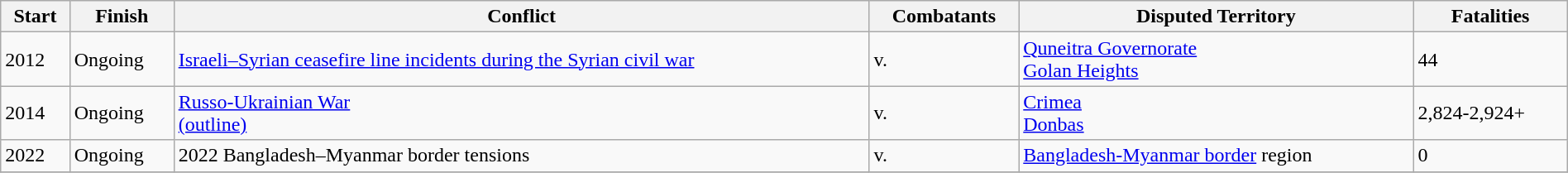<table class="sortable wikitable" width=100%>
<tr>
<th>Start</th>
<th>Finish</th>
<th>Conflict</th>
<th>Combatants</th>
<th>Disputed Territory</th>
<th>Fatalities</th>
</tr>
<tr>
<td>2012</td>
<td>Ongoing</td>
<td><a href='#'>Israeli–Syrian ceasefire line incidents during the Syrian civil war</a></td>
<td> v. </td>
<td><a href='#'>Quneitra Governorate</a><br><a href='#'>Golan Heights</a></td>
<td>44</td>
</tr>
<tr>
<td>2014</td>
<td>Ongoing</td>
<td><a href='#'>Russo-Ukrainian War</a><br><a href='#'>(outline)</a></td>
<td> v. </td>
<td><a href='#'>Crimea</a><br><a href='#'>Donbas</a></td>
<td>2,824-2,924+</td>
</tr>
<tr>
<td>2022</td>
<td>Ongoing</td>
<td>2022 Bangladesh–Myanmar border tensions</td>
<td> v. </td>
<td><a href='#'>Bangladesh-Myanmar border</a> region</td>
<td>0</td>
</tr>
<tr>
</tr>
</table>
